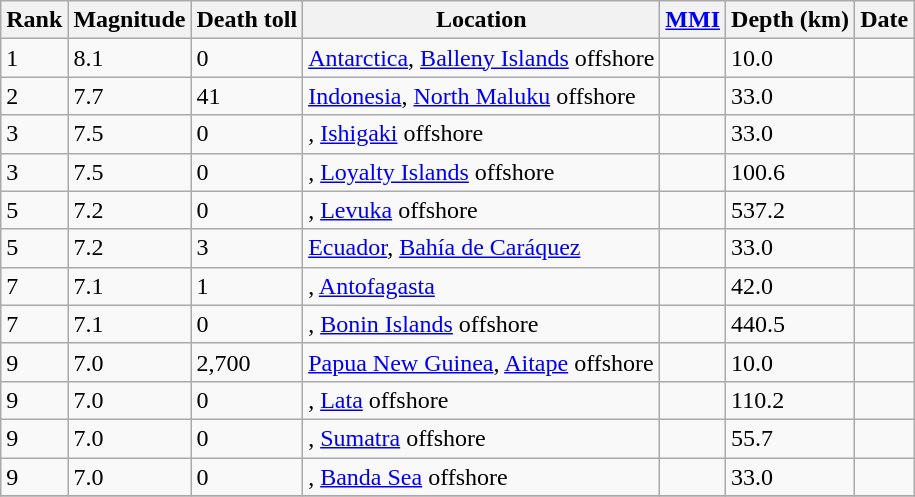<table class="sortable wikitable" style="font-size:100%;">
<tr>
<th>Rank</th>
<th>Magnitude</th>
<th>Death toll</th>
<th>Location</th>
<th><a href='#'>MMI</a></th>
<th>Depth (km)</th>
<th>Date</th>
</tr>
<tr>
<td>1</td>
<td>8.1</td>
<td>0</td>
<td> <a href='#'>Antarctica</a>, <a href='#'>Balleny Islands</a> offshore</td>
<td></td>
<td>10.0</td>
<td></td>
</tr>
<tr>
<td>2</td>
<td>7.7</td>
<td>41</td>
<td> <a href='#'>Indonesia</a>, <a href='#'>North Maluku</a> offshore</td>
<td></td>
<td>33.0</td>
<td></td>
</tr>
<tr>
<td>3</td>
<td>7.5</td>
<td>0</td>
<td>, <a href='#'>Ishigaki</a> offshore</td>
<td></td>
<td>33.0</td>
<td></td>
</tr>
<tr>
<td>3</td>
<td>7.5</td>
<td>0</td>
<td>, <a href='#'>Loyalty Islands</a> offshore</td>
<td></td>
<td>100.6</td>
<td></td>
</tr>
<tr>
<td>5</td>
<td>7.2</td>
<td>0</td>
<td>, <a href='#'>Levuka</a> offshore</td>
<td></td>
<td>537.2</td>
<td></td>
</tr>
<tr>
<td>5</td>
<td>7.2</td>
<td>3</td>
<td> <a href='#'>Ecuador</a>, <a href='#'>Bahía de Caráquez</a></td>
<td></td>
<td>33.0</td>
<td></td>
</tr>
<tr>
<td>7</td>
<td>7.1</td>
<td>1</td>
<td>, <a href='#'>Antofagasta</a></td>
<td></td>
<td>42.0</td>
<td></td>
</tr>
<tr>
<td>7</td>
<td>7.1</td>
<td>0</td>
<td>, <a href='#'>Bonin Islands</a> offshore</td>
<td></td>
<td>440.5</td>
<td></td>
</tr>
<tr>
<td>9</td>
<td>7.0</td>
<td>2,700</td>
<td> <a href='#'>Papua New Guinea</a>, <a href='#'>Aitape</a> offshore</td>
<td></td>
<td>10.0</td>
<td></td>
</tr>
<tr>
<td>9</td>
<td>7.0</td>
<td>0</td>
<td>, <a href='#'>Lata</a> offshore</td>
<td></td>
<td>110.2</td>
<td></td>
</tr>
<tr>
<td>9</td>
<td>7.0</td>
<td>0</td>
<td>, <a href='#'>Sumatra</a> offshore</td>
<td></td>
<td>55.7</td>
<td></td>
</tr>
<tr>
<td>9</td>
<td>7.0</td>
<td>0</td>
<td>, <a href='#'>Banda Sea</a> offshore</td>
<td></td>
<td>33.0</td>
<td></td>
</tr>
<tr>
</tr>
</table>
